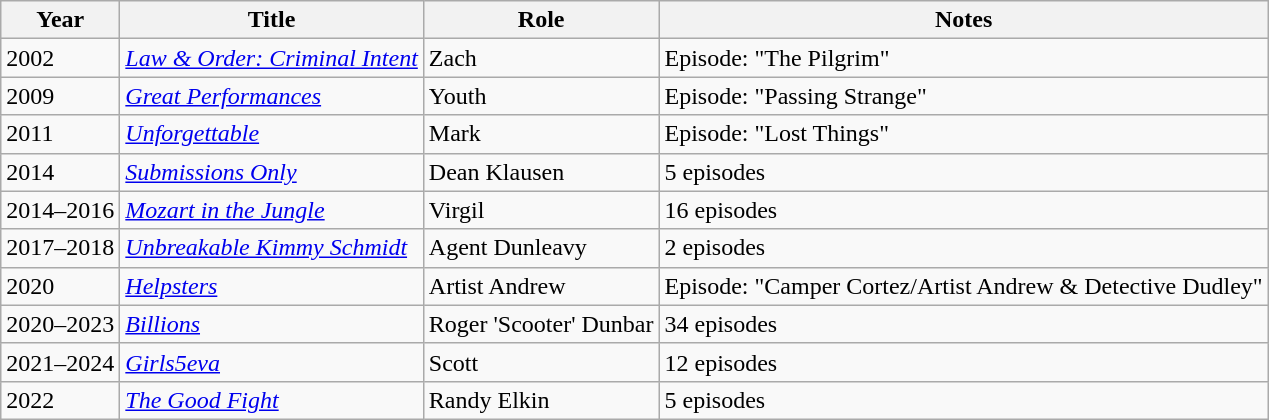<table class="wikitable sortable">
<tr>
<th>Year</th>
<th>Title</th>
<th>Role</th>
<th>Notes</th>
</tr>
<tr>
<td>2002</td>
<td><em><a href='#'>Law & Order: Criminal Intent</a></em></td>
<td>Zach</td>
<td>Episode: "The Pilgrim"</td>
</tr>
<tr>
<td>2009</td>
<td><em><a href='#'>Great Performances</a></em></td>
<td>Youth</td>
<td>Episode: "Passing Strange"</td>
</tr>
<tr>
<td>2011</td>
<td><em><a href='#'>Unforgettable</a></em></td>
<td>Mark</td>
<td>Episode: "Lost Things"</td>
</tr>
<tr>
<td>2014</td>
<td><em><a href='#'>Submissions Only</a></em></td>
<td>Dean Klausen</td>
<td>5 episodes</td>
</tr>
<tr>
<td>2014–2016</td>
<td><em><a href='#'>Mozart in the Jungle</a></em></td>
<td>Virgil</td>
<td>16 episodes</td>
</tr>
<tr>
<td>2017–2018</td>
<td><em><a href='#'>Unbreakable Kimmy Schmidt</a></em></td>
<td>Agent Dunleavy</td>
<td>2 episodes</td>
</tr>
<tr>
<td>2020</td>
<td><em><a href='#'>Helpsters</a></em></td>
<td>Artist Andrew</td>
<td>Episode: "Camper Cortez/Artist Andrew & Detective Dudley"</td>
</tr>
<tr>
<td>2020–2023</td>
<td><em><a href='#'>Billions</a></em></td>
<td>Roger 'Scooter' Dunbar</td>
<td>34 episodes</td>
</tr>
<tr>
<td>2021–2024</td>
<td><em><a href='#'>Girls5eva</a></em></td>
<td>Scott</td>
<td>12 episodes</td>
</tr>
<tr>
<td>2022</td>
<td><em><a href='#'>The Good Fight</a></em></td>
<td>Randy Elkin</td>
<td>5 episodes</td>
</tr>
</table>
